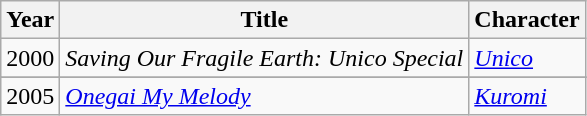<table class="wikitable">
<tr>
<th>Year</th>
<th>Title</th>
<th>Character</th>
</tr>
<tr>
<td>2000</td>
<td><em>Saving Our Fragile Earth: Unico Special</em></td>
<td><em><a href='#'>Unico</a></em></td>
</tr>
<tr>
</tr>
<tr>
<td>2005</td>
<td><em><a href='#'>Onegai My Melody</a></em></td>
<td><em><a href='#'>Kuromi</a></em></td>
</tr>
</table>
